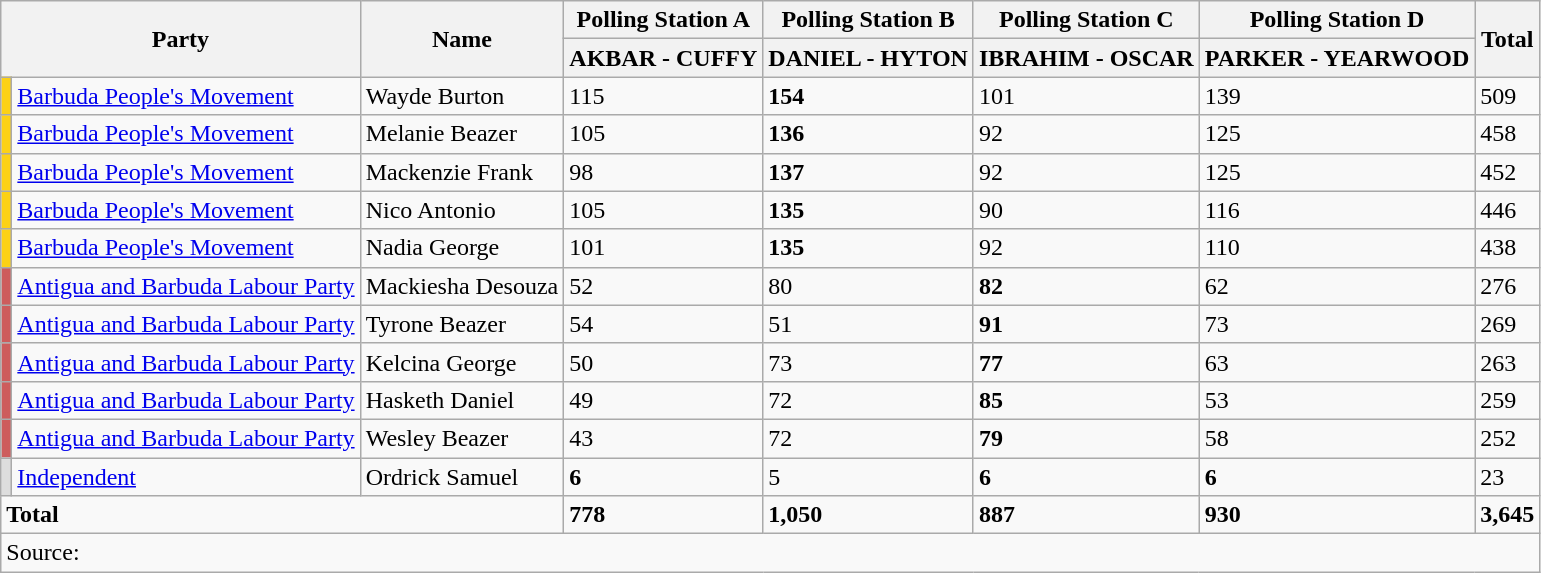<table class="wikitable sortable">
<tr>
<th colspan="2" rowspan="2">Party</th>
<th rowspan="2">Name</th>
<th>Polling Station A</th>
<th>Polling Station B</th>
<th>Polling Station C</th>
<th>Polling Station D</th>
<th rowspan="2">Total</th>
</tr>
<tr>
<th>AKBAR - CUFFY</th>
<th>DANIEL - HYTON</th>
<th>IBRAHIM - OSCAR</th>
<th>PARKER - YEARWOOD</th>
</tr>
<tr>
<th style="background-color: #FCD116"></th>
<td><a href='#'>Barbuda People's Movement</a></td>
<td>Wayde Burton</td>
<td>115</td>
<td><strong>154</strong></td>
<td>101</td>
<td>139</td>
<td>509</td>
</tr>
<tr>
<th style="background-color: #FCD116"></th>
<td><a href='#'>Barbuda People's Movement</a></td>
<td>Melanie Beazer</td>
<td>105</td>
<td><strong>136</strong></td>
<td>92</td>
<td>125</td>
<td>458</td>
</tr>
<tr>
<th style="background-color: #FCD116"></th>
<td><a href='#'>Barbuda People's Movement</a></td>
<td>Mackenzie Frank</td>
<td>98</td>
<td><strong>137</strong></td>
<td>92</td>
<td>125</td>
<td>452</td>
</tr>
<tr>
<th style="background-color: #FCD116"></th>
<td><a href='#'>Barbuda People's Movement</a></td>
<td>Nico Antonio</td>
<td>105</td>
<td><strong>135</strong></td>
<td>90</td>
<td>116</td>
<td>446</td>
</tr>
<tr>
<th style="background-color: #FCD116"></th>
<td><a href='#'>Barbuda People's Movement</a></td>
<td>Nadia George</td>
<td>101</td>
<td><strong>135</strong></td>
<td>92</td>
<td>110</td>
<td>438</td>
</tr>
<tr>
<th style="background-color: #CD5C5C"></th>
<td><a href='#'>Antigua and Barbuda Labour Party</a></td>
<td>Mackiesha Desouza</td>
<td>52</td>
<td>80</td>
<td><strong>82</strong></td>
<td>62</td>
<td>276</td>
</tr>
<tr>
<th style="background-color: #CD5C5C"></th>
<td><a href='#'>Antigua and Barbuda Labour Party</a></td>
<td>Tyrone Beazer</td>
<td>54</td>
<td>51</td>
<td><strong>91</strong></td>
<td>73</td>
<td>269</td>
</tr>
<tr>
<th style="background-color: #CD5C5C"></th>
<td><a href='#'>Antigua and Barbuda Labour Party</a></td>
<td>Kelcina George</td>
<td>50</td>
<td>73</td>
<td><strong>77</strong></td>
<td>63</td>
<td>263</td>
</tr>
<tr>
<th style="background-color: #CD5C5C"></th>
<td><a href='#'>Antigua and Barbuda Labour Party</a></td>
<td>Hasketh Daniel</td>
<td>49</td>
<td>72</td>
<td><strong>85</strong></td>
<td>53</td>
<td>259</td>
</tr>
<tr>
<th style="background-color: #CD5C5C"></th>
<td><a href='#'>Antigua and Barbuda Labour Party</a></td>
<td>Wesley Beazer</td>
<td>43</td>
<td>72</td>
<td><strong>79</strong></td>
<td>58</td>
<td>252</td>
</tr>
<tr>
<th style="background-color: #DDDDDD"></th>
<td><a href='#'>Independent</a></td>
<td>Ordrick Samuel</td>
<td><strong>6</strong></td>
<td>5</td>
<td><strong>6</strong></td>
<td><strong>6</strong></td>
<td>23</td>
</tr>
<tr>
<td colspan="3"><strong>Total</strong></td>
<td><strong>778</strong></td>
<td><strong>1,050</strong></td>
<td><strong>887</strong></td>
<td><strong>930</strong></td>
<td><strong>3,645</strong></td>
</tr>
<tr>
<td colspan="8">Source: </td>
</tr>
</table>
